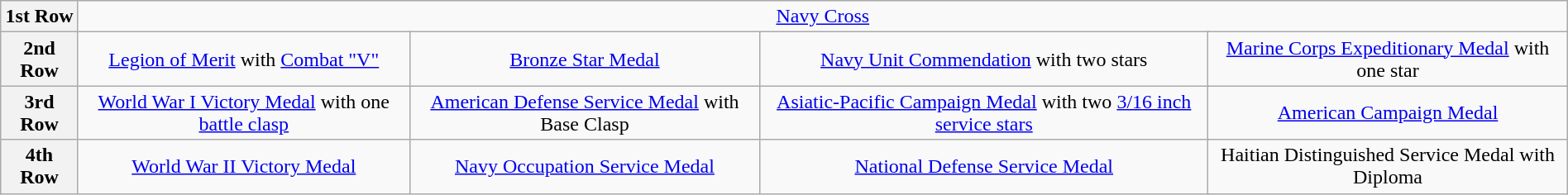<table class="wikitable" style="margin:1em auto; text-align:center;">
<tr>
<th>1st Row</th>
<td colspan="14"><a href='#'>Navy Cross</a></td>
</tr>
<tr>
<th>2nd Row</th>
<td colspan="4"><a href='#'>Legion of Merit</a> with <a href='#'>Combat "V"</a></td>
<td colspan="4"><a href='#'>Bronze Star Medal</a></td>
<td colspan="4"><a href='#'>Navy Unit Commendation</a> with two stars</td>
<td colspan="4"><a href='#'>Marine Corps Expeditionary Medal</a> with one star</td>
</tr>
<tr>
<th>3rd Row</th>
<td colspan="4"><a href='#'>World War I Victory Medal</a> with one <a href='#'>battle clasp</a></td>
<td colspan="4"><a href='#'>American Defense Service Medal</a> with Base Clasp</td>
<td colspan="4"><a href='#'>Asiatic-Pacific Campaign Medal</a> with two <a href='#'>3/16 inch service stars</a></td>
<td colspan="4"><a href='#'>American Campaign Medal</a></td>
</tr>
<tr>
<th>4th Row</th>
<td colspan="4"><a href='#'>World War II Victory Medal</a></td>
<td colspan="4"><a href='#'>Navy Occupation Service Medal</a></td>
<td colspan="4"><a href='#'>National Defense Service Medal</a></td>
<td colspan="4">Haitian Distinguished Service Medal with Diploma</td>
</tr>
</table>
